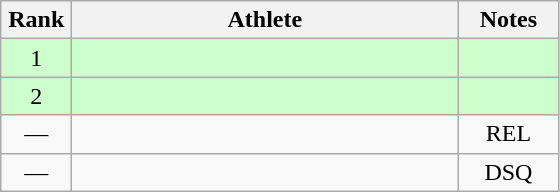<table class=wikitable style="text-align:center">
<tr>
<th width=40>Rank</th>
<th width=250>Athlete</th>
<th width=60>Notes</th>
</tr>
<tr bgcolor="ccffcc">
<td>1</td>
<td align=left></td>
<td></td>
</tr>
<tr bgcolor="ccffcc">
<td>2</td>
<td align=left></td>
<td></td>
</tr>
<tr>
<td>—</td>
<td align=left></td>
<td>REL</td>
</tr>
<tr>
<td>—</td>
<td align=left></td>
<td>DSQ</td>
</tr>
</table>
